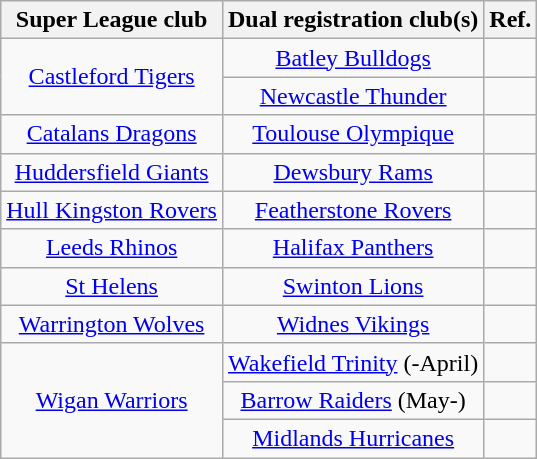<table class="wikitable" style="text-align:center;margin-left:1em;float:center">
<tr>
<th>Super League club</th>
<th>Dual registration club(s)</th>
<th>Ref.</th>
</tr>
<tr>
<td rowspan="2"> <a href='#'>Castleford Tigers</a></td>
<td> <a href='#'>Batley Bulldogs</a></td>
<td></td>
</tr>
<tr>
<td> <a href='#'>Newcastle Thunder</a></td>
<td></td>
</tr>
<tr>
<td> <a href='#'>Catalans Dragons</a></td>
<td> <a href='#'>Toulouse Olympique</a></td>
<td></td>
</tr>
<tr>
<td> <a href='#'>Huddersfield Giants</a></td>
<td> <a href='#'>Dewsbury Rams</a></td>
<td></td>
</tr>
<tr>
<td> <a href='#'>Hull Kingston Rovers</a></td>
<td> <a href='#'>Featherstone Rovers</a></td>
<td></td>
</tr>
<tr>
<td> <a href='#'>Leeds Rhinos</a></td>
<td> <a href='#'>Halifax Panthers</a></td>
<td></td>
</tr>
<tr>
<td> <a href='#'>St Helens</a></td>
<td> <a href='#'>Swinton Lions</a></td>
<td></td>
</tr>
<tr>
<td> <a href='#'>Warrington Wolves</a></td>
<td> <a href='#'>Widnes Vikings</a></td>
<td></td>
</tr>
<tr>
<td rowspan="3"> <a href='#'>Wigan Warriors</a></td>
<td> <a href='#'>Wakefield Trinity</a> (-April)</td>
<td></td>
</tr>
<tr>
<td> <a href='#'>Barrow Raiders</a> (May-)</td>
<td></td>
</tr>
<tr>
<td> <a href='#'>Midlands Hurricanes</a></td>
<td></td>
</tr>
</table>
